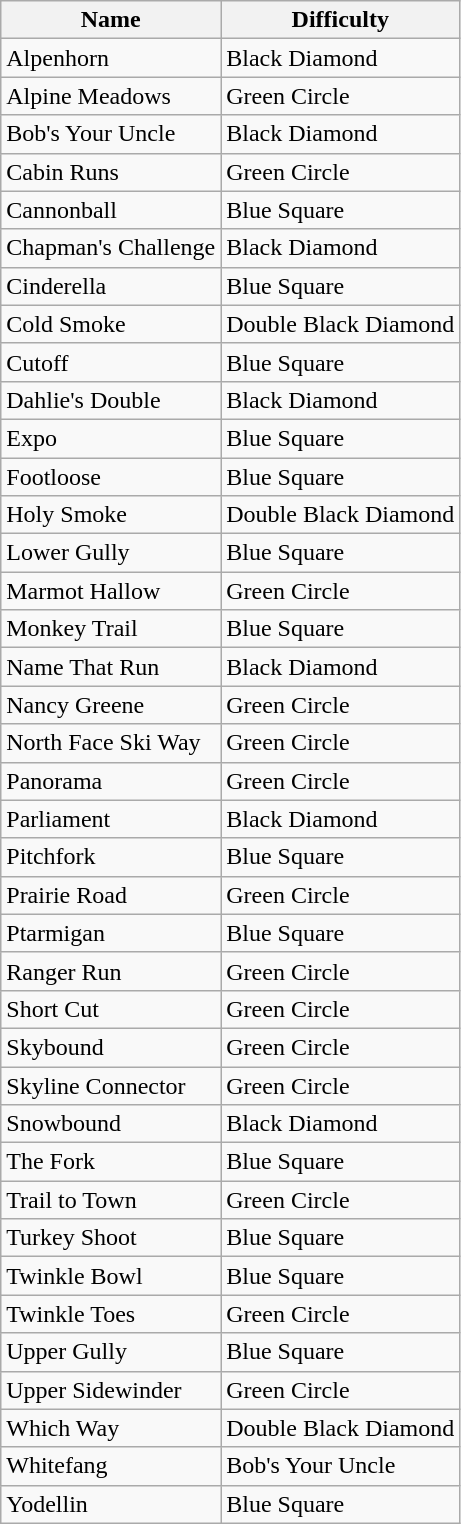<table class="wikitable">
<tr>
<th>Name</th>
<th>Difficulty</th>
</tr>
<tr>
<td>Alpenhorn</td>
<td>Black Diamond</td>
</tr>
<tr>
<td>Alpine Meadows</td>
<td>Green Circle</td>
</tr>
<tr>
<td>Bob's Your Uncle</td>
<td>Black Diamond</td>
</tr>
<tr>
<td>Cabin Runs</td>
<td>Green Circle</td>
</tr>
<tr>
<td>Cannonball</td>
<td>Blue Square</td>
</tr>
<tr>
<td>Chapman's Challenge</td>
<td>Black Diamond</td>
</tr>
<tr>
<td>Cinderella</td>
<td>Blue Square</td>
</tr>
<tr>
<td>Cold Smoke</td>
<td>Double Black Diamond</td>
</tr>
<tr>
<td>Cutoff</td>
<td>Blue Square</td>
</tr>
<tr>
<td>Dahlie's Double</td>
<td>Black Diamond</td>
</tr>
<tr>
<td>Expo</td>
<td>Blue Square</td>
</tr>
<tr>
<td>Footloose</td>
<td>Blue Square</td>
</tr>
<tr>
<td>Holy Smoke</td>
<td>Double Black Diamond</td>
</tr>
<tr>
<td>Lower Gully</td>
<td>Blue Square</td>
</tr>
<tr>
<td>Marmot Hallow</td>
<td>Green Circle</td>
</tr>
<tr>
<td>Monkey Trail</td>
<td>Blue Square</td>
</tr>
<tr>
<td>Name That Run</td>
<td>Black Diamond</td>
</tr>
<tr>
<td>Nancy Greene</td>
<td>Green Circle</td>
</tr>
<tr>
<td>North Face Ski Way</td>
<td>Green Circle</td>
</tr>
<tr>
<td>Panorama</td>
<td>Green Circle</td>
</tr>
<tr>
<td>Parliament</td>
<td>Black Diamond</td>
</tr>
<tr>
<td>Pitchfork</td>
<td>Blue Square</td>
</tr>
<tr>
<td>Prairie Road</td>
<td>Green Circle</td>
</tr>
<tr>
<td>Ptarmigan</td>
<td>Blue Square</td>
</tr>
<tr>
<td>Ranger Run</td>
<td>Green Circle</td>
</tr>
<tr>
<td>Short Cut</td>
<td>Green Circle</td>
</tr>
<tr>
<td>Skybound</td>
<td>Green Circle</td>
</tr>
<tr>
<td>Skyline Connector</td>
<td>Green Circle</td>
</tr>
<tr>
<td>Snowbound</td>
<td>Black Diamond</td>
</tr>
<tr>
<td>The Fork</td>
<td>Blue Square</td>
</tr>
<tr>
<td>Trail to Town</td>
<td>Green Circle</td>
</tr>
<tr>
<td>Turkey Shoot</td>
<td>Blue Square</td>
</tr>
<tr>
<td>Twinkle Bowl</td>
<td>Blue Square</td>
</tr>
<tr>
<td>Twinkle Toes</td>
<td>Green Circle</td>
</tr>
<tr>
<td>Upper Gully</td>
<td>Blue Square</td>
</tr>
<tr>
<td>Upper Sidewinder</td>
<td>Green Circle</td>
</tr>
<tr>
<td>Which Way</td>
<td>Double Black Diamond</td>
</tr>
<tr>
<td>Whitefang</td>
<td>Bob's Your Uncle</td>
</tr>
<tr>
<td>Yodellin</td>
<td>Blue Square</td>
</tr>
</table>
